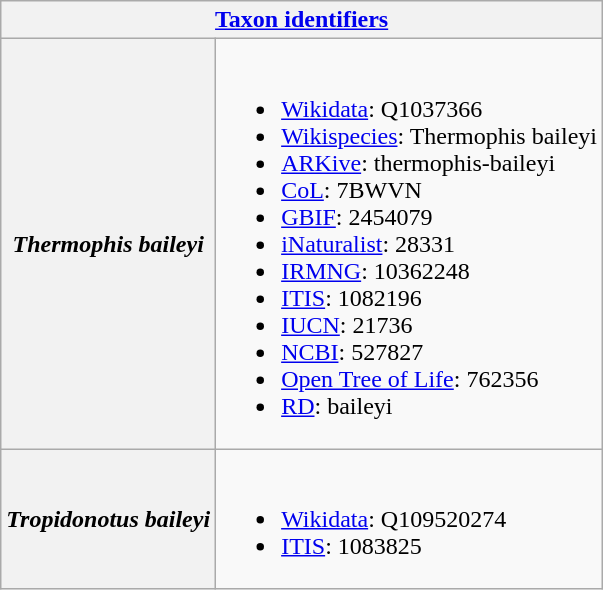<table class="wikitable">
<tr>
<th colspan="2"><a href='#'>Taxon identifiers</a></th>
</tr>
<tr>
<th><em>Thermophis baileyi</em></th>
<td><br><ul><li><a href='#'>Wikidata</a>: Q1037366</li><li><a href='#'>Wikispecies</a>: Thermophis baileyi</li><li><a href='#'>ARKive</a>: thermophis-baileyi</li><li><a href='#'>CoL</a>: 7BWVN</li><li><a href='#'>GBIF</a>: 2454079</li><li><a href='#'>iNaturalist</a>: 28331</li><li><a href='#'>IRMNG</a>: 10362248</li><li><a href='#'>ITIS</a>: 1082196</li><li><a href='#'>IUCN</a>: 21736</li><li><a href='#'>NCBI</a>: 527827</li><li><a href='#'>Open Tree of Life</a>: 762356</li><li><a href='#'>RD</a>: baileyi</li></ul></td>
</tr>
<tr>
<th><em>Tropidonotus baileyi</em></th>
<td><br><ul><li><a href='#'>Wikidata</a>: Q109520274</li><li><a href='#'>ITIS</a>: 1083825</li></ul></td>
</tr>
</table>
